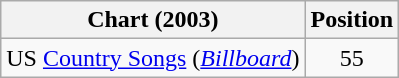<table class="wikitable sortable">
<tr>
<th scope="col">Chart (2003)</th>
<th scope="col">Position</th>
</tr>
<tr>
<td>US <a href='#'>Country Songs</a> (<em><a href='#'>Billboard</a></em>)</td>
<td align="center">55</td>
</tr>
</table>
